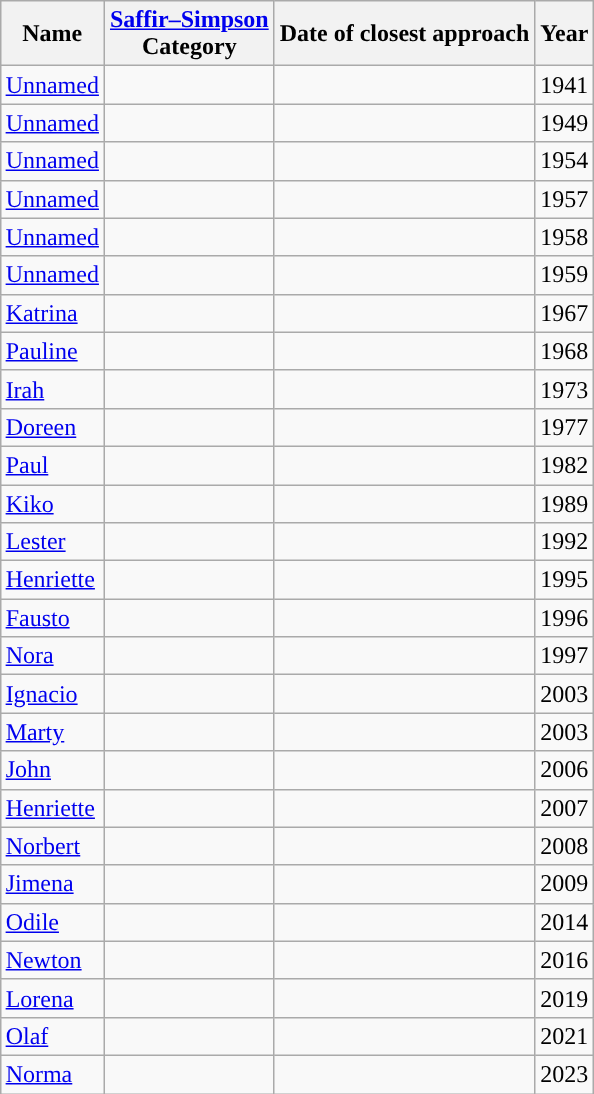<table class = "wikitable" style="margin:1em auto;">
<tr>
<th>Name</th>
<th><a href='#'>Saffir–Simpson</a><br>Category</th>
<th>Date of closest approach</th>
<th>Year</th>
</tr>
<tr>
<td><a href='#'>Unnamed</a></td>
<td></td>
<td></td>
<td>1941</td>
</tr>
<tr>
<td><a href='#'>Unnamed</a></td>
<td></td>
<td></td>
<td>1949</td>
</tr>
<tr>
<td><a href='#'>Unnamed</a></td>
<td></td>
<td></td>
<td>1954</td>
</tr>
<tr>
<td><a href='#'>Unnamed</a></td>
<td></td>
<td></td>
<td>1957</td>
</tr>
<tr>
<td><a href='#'>Unnamed</a></td>
<td></td>
<td></td>
<td>1958</td>
</tr>
<tr>
<td><a href='#'>Unnamed</a></td>
<td></td>
<td></td>
<td>1959</td>
</tr>
<tr>
<td><a href='#'>Katrina</a></td>
<td></td>
<td></td>
<td>1967</td>
</tr>
<tr>
<td><a href='#'>Pauline</a></td>
<td></td>
<td></td>
<td>1968</td>
</tr>
<tr>
<td><a href='#'>Irah</a></td>
<td></td>
<td></td>
<td>1973</td>
</tr>
<tr>
<td><a href='#'>Doreen</a></td>
<td></td>
<td></td>
<td>1977</td>
</tr>
<tr>
<td><a href='#'>Paul</a></td>
<td></td>
<td></td>
<td>1982</td>
</tr>
<tr>
<td><a href='#'>Kiko</a></td>
<td></td>
<td></td>
<td>1989</td>
</tr>
<tr>
<td><a href='#'>Lester</a></td>
<td></td>
<td></td>
<td>1992</td>
</tr>
<tr>
<td><a href='#'>Henriette</a></td>
<td></td>
<td></td>
<td>1995</td>
</tr>
<tr>
<td><a href='#'>Fausto</a></td>
<td></td>
<td></td>
<td>1996</td>
</tr>
<tr>
<td><a href='#'>Nora</a></td>
<td></td>
<td></td>
<td>1997</td>
</tr>
<tr>
<td><a href='#'>Ignacio</a></td>
<td></td>
<td></td>
<td>2003</td>
</tr>
<tr>
<td><a href='#'>Marty</a></td>
<td></td>
<td></td>
<td>2003</td>
</tr>
<tr>
<td><a href='#'>John</a></td>
<td></td>
<td></td>
<td>2006</td>
</tr>
<tr>
<td><a href='#'>Henriette</a></td>
<td></td>
<td></td>
<td>2007</td>
</tr>
<tr>
<td><a href='#'>Norbert</a></td>
<td></td>
<td></td>
<td>2008</td>
</tr>
<tr>
<td><a href='#'>Jimena</a></td>
<td></td>
<td></td>
<td>2009</td>
</tr>
<tr>
<td><a href='#'>Odile</a></td>
<td></td>
<td></td>
<td>2014</td>
</tr>
<tr>
<td><a href='#'>Newton</a></td>
<td></td>
<td></td>
<td>2016</td>
</tr>
<tr>
<td><a href='#'>Lorena</a></td>
<td></td>
<td></td>
<td>2019</td>
</tr>
<tr>
<td><a href='#'>Olaf</a></td>
<td></td>
<td></td>
<td>2021</td>
</tr>
<tr>
<td><a href='#'>Norma</a></td>
<td></td>
<td></td>
<td>2023</td>
</tr>
</table>
